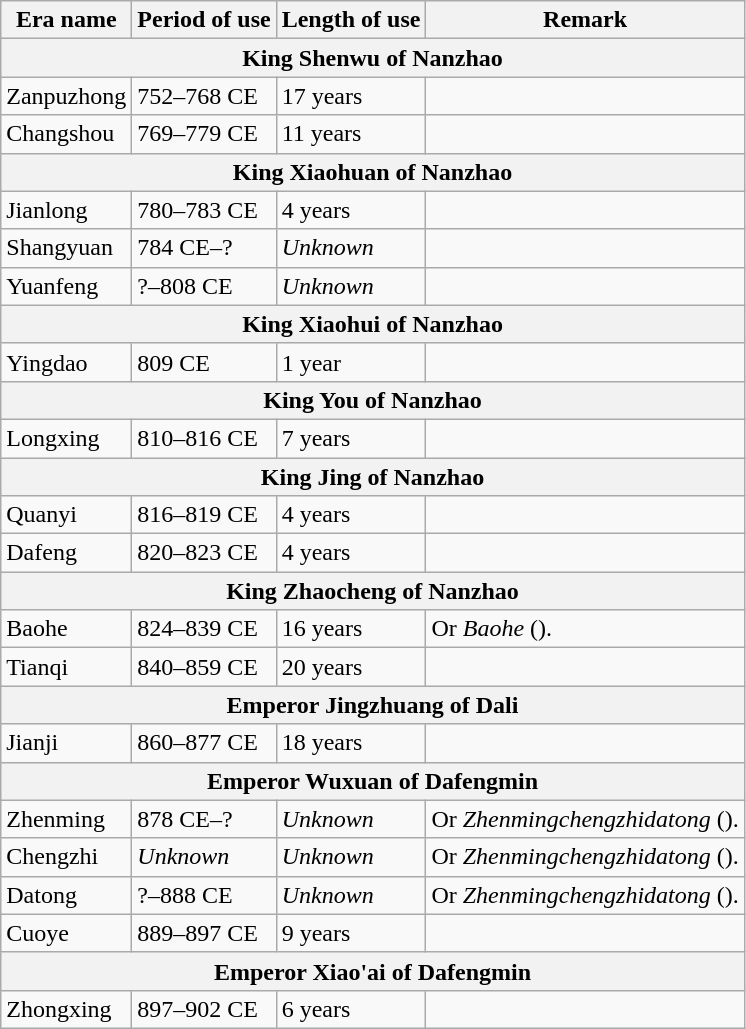<table class="wikitable">
<tr>
<th>Era name</th>
<th>Period of use</th>
<th>Length of use</th>
<th>Remark</th>
</tr>
<tr>
<th colspan="4">King Shenwu of Nanzhao<br></th>
</tr>
<tr>
<td>Zanpuzhong<br></td>
<td>752–768 CE</td>
<td>17 years</td>
<td></td>
</tr>
<tr>
<td>Changshou<br></td>
<td>769–779 CE</td>
<td>11 years</td>
<td></td>
</tr>
<tr>
<th colspan="4">King Xiaohuan of Nanzhao<br></th>
</tr>
<tr>
<td>Jianlong<br></td>
<td>780–783 CE</td>
<td>4 years</td>
<td></td>
</tr>
<tr>
<td>Shangyuan<br></td>
<td>784 CE–?</td>
<td><em>Unknown</em></td>
<td></td>
</tr>
<tr>
<td>Yuanfeng<br></td>
<td>?–808 CE</td>
<td><em>Unknown</em></td>
<td></td>
</tr>
<tr>
<th colspan="4">King Xiaohui of Nanzhao<br></th>
</tr>
<tr>
<td>Yingdao<br></td>
<td>809 CE</td>
<td>1 year</td>
<td></td>
</tr>
<tr>
<th colspan="4">King You of Nanzhao<br></th>
</tr>
<tr>
<td>Longxing<br></td>
<td>810–816 CE</td>
<td>7 years</td>
<td></td>
</tr>
<tr>
<th colspan="4">King Jing of Nanzhao<br></th>
</tr>
<tr>
<td>Quanyi<br></td>
<td>816–819 CE</td>
<td>4 years</td>
<td></td>
</tr>
<tr>
<td>Dafeng<br></td>
<td>820–823 CE</td>
<td>4 years</td>
<td></td>
</tr>
<tr>
<th colspan="4">King Zhaocheng of Nanzhao<br></th>
</tr>
<tr>
<td>Baohe<br></td>
<td>824–839 CE</td>
<td>16 years</td>
<td>Or <em>Baohe</em> ().</td>
</tr>
<tr>
<td>Tianqi<br></td>
<td>840–859 CE</td>
<td>20 years</td>
<td></td>
</tr>
<tr>
<th colspan="4">Emperor Jingzhuang of Dali<br></th>
</tr>
<tr>
<td>Jianji<br></td>
<td>860–877 CE</td>
<td>18 years</td>
<td></td>
</tr>
<tr>
<th colspan="4">Emperor Wuxuan of Dafengmin<br></th>
</tr>
<tr>
<td>Zhenming<br></td>
<td>878 CE–?</td>
<td><em>Unknown</em></td>
<td>Or <em>Zhenmingchengzhidatong</em> ().</td>
</tr>
<tr>
<td>Chengzhi<br></td>
<td><em>Unknown</em></td>
<td><em>Unknown</em></td>
<td>Or <em>Zhenmingchengzhidatong</em> ().</td>
</tr>
<tr>
<td>Datong<br></td>
<td>?–888 CE</td>
<td><em>Unknown</em></td>
<td>Or <em>Zhenmingchengzhidatong</em> ().</td>
</tr>
<tr>
<td>Cuoye<br></td>
<td>889–897 CE</td>
<td>9 years</td>
<td></td>
</tr>
<tr>
<th colspan="4">Emperor Xiao'ai of Dafengmin<br></th>
</tr>
<tr>
<td>Zhongxing<br></td>
<td>897–902 CE</td>
<td>6 years</td>
<td></td>
</tr>
</table>
